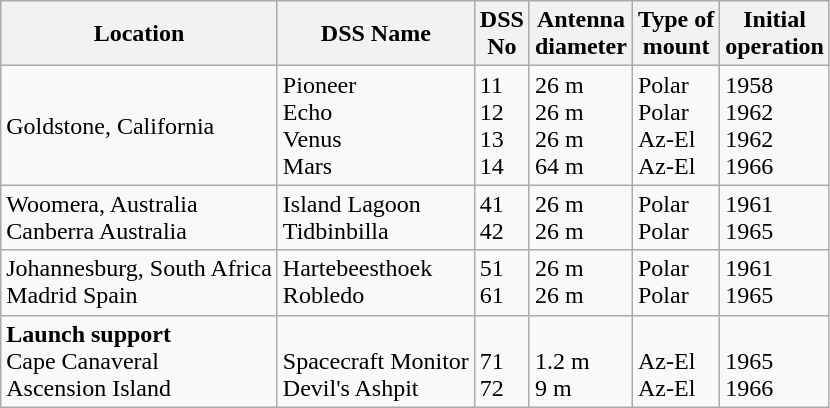<table class = "wikitable">
<tr>
<th>Location</th>
<th>DSS Name</th>
<th>DSS<br>No</th>
<th>Antenna <br> diameter</th>
<th>Type of <br>mount</th>
<th>Initial<br>operation</th>
</tr>
<tr>
<td>Goldstone, California</td>
<td>Pioneer<br>Echo<br>Venus<br>Mars</td>
<td>11<br>12<br>13<br>14</td>
<td>26 m<br>26 m<br>26 m<br>64 m</td>
<td>Polar<br>Polar<br>Az-El<br>Az-El</td>
<td>1958<br>1962<br>1962<br>1966</td>
</tr>
<tr>
<td>Woomera, Australia<br>Canberra Australia</td>
<td>Island Lagoon<br>Tidbinbilla</td>
<td>41<br>42</td>
<td>26 m<br>26 m</td>
<td>Polar<br>Polar</td>
<td>1961<br>1965</td>
</tr>
<tr>
<td>Johannesburg, South Africa<br> Madrid Spain</td>
<td>Hartebeesthoek<br>Robledo</td>
<td>51<br>61</td>
<td>26 m<br>26 m</td>
<td>Polar<br>Polar</td>
<td>1961<br>1965</td>
</tr>
<tr>
<td><strong>Launch support</strong><br>Cape Canaveral<br>Ascension Island</td>
<td><br>Spacecraft Monitor<br>Devil's Ashpit</td>
<td><br>71<br>72</td>
<td><br>1.2 m<br>9 m</td>
<td><br>Az-El<br>Az-El</td>
<td><br>1965<br>1966</td>
</tr>
</table>
